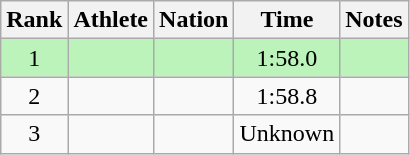<table class="wikitable sortable" style="text-align:center">
<tr>
<th>Rank</th>
<th>Athlete</th>
<th>Nation</th>
<th>Time</th>
<th>Notes</th>
</tr>
<tr bgcolor=bbf3bb>
<td>1</td>
<td align=left></td>
<td align=left></td>
<td>1:58.0</td>
<td></td>
</tr>
<tr>
<td>2</td>
<td align=left></td>
<td align=left></td>
<td>1:58.8</td>
<td></td>
</tr>
<tr>
<td>3</td>
<td align=left></td>
<td align=left></td>
<td data-sort-value=5:00.0>Unknown</td>
<td></td>
</tr>
</table>
